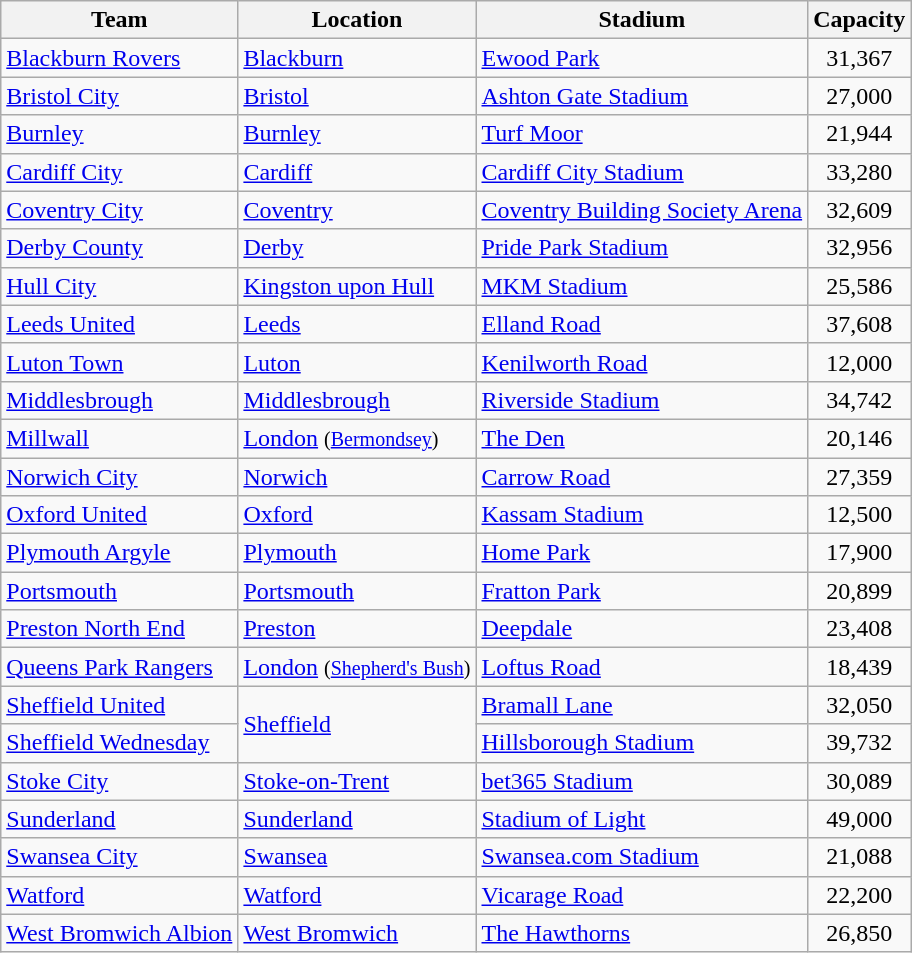<table class="wikitable sortable">
<tr>
<th>Team</th>
<th>Location</th>
<th>Stadium</th>
<th>Capacity</th>
</tr>
<tr>
<td><a href='#'>Blackburn Rovers</a></td>
<td><a href='#'>Blackburn</a></td>
<td><a href='#'>Ewood Park</a></td>
<td align="center">31,367</td>
</tr>
<tr>
<td><a href='#'>Bristol City</a></td>
<td><a href='#'>Bristol</a></td>
<td><a href='#'>Ashton Gate Stadium</a></td>
<td align="center">27,000</td>
</tr>
<tr>
<td><a href='#'>Burnley</a></td>
<td><a href='#'>Burnley</a></td>
<td><a href='#'>Turf Moor</a></td>
<td align="center">21,944</td>
</tr>
<tr>
<td><a href='#'>Cardiff City</a></td>
<td><a href='#'>Cardiff</a></td>
<td><a href='#'>Cardiff City Stadium</a></td>
<td align="center">33,280</td>
</tr>
<tr>
<td><a href='#'>Coventry City</a></td>
<td><a href='#'>Coventry</a></td>
<td><a href='#'>Coventry Building Society Arena</a></td>
<td align="center">32,609</td>
</tr>
<tr>
<td><a href='#'>Derby County</a></td>
<td><a href='#'>Derby</a></td>
<td><a href='#'>Pride Park Stadium</a></td>
<td align="center">32,956</td>
</tr>
<tr>
<td><a href='#'>Hull City</a></td>
<td><a href='#'>Kingston upon Hull</a></td>
<td><a href='#'>MKM Stadium</a></td>
<td align="center">25,586</td>
</tr>
<tr>
<td><a href='#'>Leeds United</a></td>
<td><a href='#'>Leeds</a></td>
<td><a href='#'>Elland Road</a></td>
<td align="center">37,608</td>
</tr>
<tr>
<td><a href='#'>Luton Town</a></td>
<td><a href='#'>Luton</a></td>
<td><a href='#'>Kenilworth Road</a></td>
<td align="center">12,000</td>
</tr>
<tr>
<td><a href='#'>Middlesbrough</a></td>
<td><a href='#'>Middlesbrough</a></td>
<td><a href='#'>Riverside Stadium</a></td>
<td align="center">34,742</td>
</tr>
<tr>
<td><a href='#'>Millwall</a></td>
<td><a href='#'>London</a> <small>(<a href='#'>Bermondsey</a>)</small></td>
<td><a href='#'>The Den</a></td>
<td align="center">20,146</td>
</tr>
<tr>
<td><a href='#'>Norwich City</a></td>
<td><a href='#'>Norwich</a></td>
<td><a href='#'>Carrow Road</a></td>
<td align="center">27,359</td>
</tr>
<tr>
<td><a href='#'>Oxford United</a></td>
<td><a href='#'>Oxford</a></td>
<td><a href='#'>Kassam Stadium</a></td>
<td align="center">12,500</td>
</tr>
<tr>
<td><a href='#'>Plymouth Argyle</a></td>
<td><a href='#'>Plymouth</a></td>
<td><a href='#'>Home Park</a></td>
<td align="center">17,900</td>
</tr>
<tr>
<td><a href='#'>Portsmouth</a></td>
<td><a href='#'>Portsmouth</a></td>
<td><a href='#'>Fratton Park</a></td>
<td align="center">20,899</td>
</tr>
<tr>
<td><a href='#'>Preston North End</a></td>
<td><a href='#'>Preston</a></td>
<td><a href='#'>Deepdale</a></td>
<td align="center">23,408</td>
</tr>
<tr>
<td><a href='#'>Queens Park Rangers</a></td>
<td><a href='#'>London</a> <small>(<a href='#'>Shepherd's Bush</a>)</small></td>
<td><a href='#'>Loftus Road</a></td>
<td align="center">18,439</td>
</tr>
<tr>
<td><a href='#'>Sheffield United</a></td>
<td rowspan="2"><a href='#'>Sheffield</a></td>
<td><a href='#'>Bramall Lane</a></td>
<td align="center">32,050</td>
</tr>
<tr>
<td><a href='#'>Sheffield Wednesday</a></td>
<td><a href='#'>Hillsborough Stadium</a></td>
<td align="center">39,732</td>
</tr>
<tr>
<td><a href='#'>Stoke City</a></td>
<td><a href='#'>Stoke-on-Trent</a></td>
<td><a href='#'>bet365 Stadium</a></td>
<td align="center">30,089</td>
</tr>
<tr>
<td><a href='#'>Sunderland</a></td>
<td><a href='#'>Sunderland</a></td>
<td><a href='#'>Stadium of Light</a></td>
<td align="center">49,000</td>
</tr>
<tr>
<td><a href='#'>Swansea City</a></td>
<td><a href='#'>Swansea</a></td>
<td><a href='#'>Swansea.com Stadium</a></td>
<td align="center">21,088</td>
</tr>
<tr>
<td><a href='#'>Watford</a></td>
<td><a href='#'>Watford</a></td>
<td><a href='#'>Vicarage Road</a></td>
<td align="center">22,200</td>
</tr>
<tr>
<td><a href='#'>West Bromwich Albion</a></td>
<td><a href='#'>West Bromwich</a></td>
<td><a href='#'>The Hawthorns</a></td>
<td align="center">26,850</td>
</tr>
</table>
